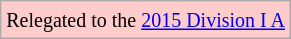<table class="wikitable">
<tr>
<td style="background:#ffcccc;"><small>Relegated to the <a href='#'>2015 Division I A</a></small></td>
</tr>
</table>
